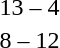<table style="text-align:center">
<tr>
<th width=200></th>
<th width=100></th>
<th width=200></th>
</tr>
<tr>
<td align=right><strong></strong></td>
<td>13 – 4</td>
<td align=left></td>
</tr>
<tr>
<td align=right></td>
<td>8 – 12</td>
<td align=left><strong></strong></td>
</tr>
</table>
